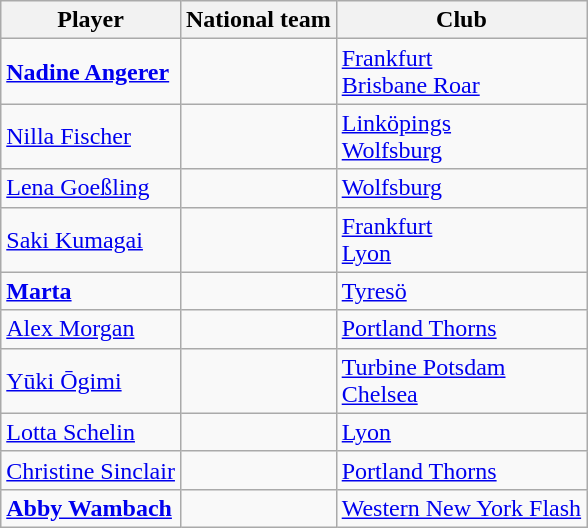<table class="wikitable">
<tr>
<th>Player</th>
<th>National team</th>
<th>Club</th>
</tr>
<tr>
<td><strong><a href='#'>Nadine Angerer</a></strong></td>
<td></td>
<td> <a href='#'>Frankfurt</a><br> <a href='#'>Brisbane Roar</a></td>
</tr>
<tr>
<td><a href='#'>Nilla Fischer</a></td>
<td></td>
<td> <a href='#'>Linköpings</a><br> <a href='#'>Wolfsburg</a></td>
</tr>
<tr>
<td><a href='#'>Lena Goeßling</a></td>
<td></td>
<td> <a href='#'>Wolfsburg</a></td>
</tr>
<tr>
<td><a href='#'>Saki Kumagai</a></td>
<td></td>
<td> <a href='#'>Frankfurt</a><br> <a href='#'>Lyon</a></td>
</tr>
<tr>
<td><strong><a href='#'>Marta</a></strong></td>
<td></td>
<td> <a href='#'>Tyresö</a></td>
</tr>
<tr>
<td><a href='#'>Alex Morgan</a></td>
<td></td>
<td> <a href='#'>Portland Thorns</a></td>
</tr>
<tr>
<td><a href='#'>Yūki Ōgimi</a></td>
<td></td>
<td> <a href='#'>Turbine Potsdam</a><br> <a href='#'>Chelsea</a></td>
</tr>
<tr>
<td><a href='#'>Lotta Schelin</a></td>
<td></td>
<td> <a href='#'>Lyon</a></td>
</tr>
<tr>
<td><a href='#'>Christine Sinclair</a></td>
<td></td>
<td> <a href='#'>Portland Thorns</a></td>
</tr>
<tr>
<td><strong><a href='#'>Abby Wambach</a></strong></td>
<td></td>
<td> <a href='#'>Western New York Flash</a></td>
</tr>
</table>
